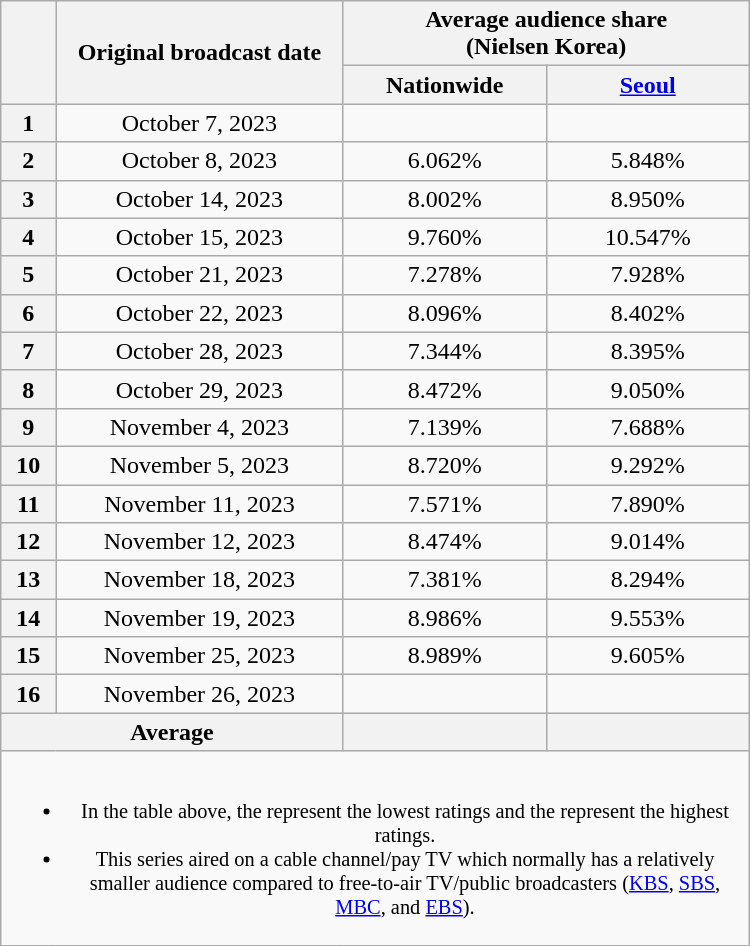<table class="wikitable" style="margin-left:auto; margin-right:auto; width:500px; text-align:center">
<tr>
<th scope="col" rowspan="2"></th>
<th scope="col" rowspan="2">Original broadcast date</th>
<th scope="col" colspan="2">Average audience share<br>(Nielsen Korea)</th>
</tr>
<tr>
<th scope="col" style="width:8em">Nationwide</th>
<th scope="col" style="width:8em"><a href='#'>Seoul</a></th>
</tr>
<tr>
<th scope="col">1</th>
<td>October 7, 2023</td>
<td><strong></strong> </td>
<td><strong></strong> </td>
</tr>
<tr>
<th scope="col">2</th>
<td>October 8, 2023</td>
<td>6.062% </td>
<td>5.848% </td>
</tr>
<tr>
<th scope="col">3</th>
<td>October 14, 2023</td>
<td>8.002% </td>
<td>8.950% </td>
</tr>
<tr>
<th scope="col">4</th>
<td>October 15, 2023</td>
<td>9.760% </td>
<td>10.547% </td>
</tr>
<tr>
<th scope="col">5</th>
<td>October 21, 2023</td>
<td>7.278% </td>
<td>7.928% </td>
</tr>
<tr>
<th scope="col">6</th>
<td>October 22, 2023</td>
<td>8.096% </td>
<td>8.402% </td>
</tr>
<tr>
<th scope="col">7</th>
<td>October 28, 2023</td>
<td>7.344% </td>
<td>8.395% </td>
</tr>
<tr>
<th scope="col">8</th>
<td>October 29, 2023</td>
<td>8.472% </td>
<td>9.050% </td>
</tr>
<tr>
<th scope="col">9</th>
<td>November 4, 2023</td>
<td>7.139% </td>
<td>7.688% </td>
</tr>
<tr>
<th scope="col">10</th>
<td>November 5, 2023</td>
<td>8.720% </td>
<td>9.292% </td>
</tr>
<tr>
<th scope="col">11</th>
<td>November 11, 2023</td>
<td>7.571% </td>
<td>7.890% </td>
</tr>
<tr>
<th scope="col">12</th>
<td>November 12, 2023</td>
<td>8.474% </td>
<td>9.014% </td>
</tr>
<tr>
<th scope="col">13</th>
<td>November 18, 2023</td>
<td>7.381% </td>
<td>8.294% </td>
</tr>
<tr>
<th scope="col">14</th>
<td>November 19, 2023</td>
<td>8.986% </td>
<td>9.553% </td>
</tr>
<tr>
<th scope="col">15</th>
<td>November 25, 2023</td>
<td>8.989% </td>
<td>9.605% </td>
</tr>
<tr>
<th scope="col">16</th>
<td>November 26, 2023</td>
<td><strong></strong> </td>
<td><strong></strong> </td>
</tr>
<tr>
<th scope="col" colspan="2">Average</th>
<th scope="col"></th>
<th scope="col"></th>
</tr>
<tr>
<td colspan="4" style="font-size:85%"><br><ul><li>In the table above, the <strong></strong> represent the lowest ratings and the <strong></strong> represent the highest ratings.</li><li>This series aired on a cable channel/pay TV which normally has a relatively smaller audience compared to free-to-air TV/public broadcasters (<a href='#'>KBS</a>, <a href='#'>SBS</a>, <a href='#'>MBC</a>, and <a href='#'>EBS</a>).</li></ul></td>
</tr>
</table>
